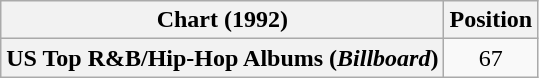<table class="wikitable plainrowheaders" style="text-align:center">
<tr>
<th scope="col">Chart (1992)</th>
<th scope="col">Position</th>
</tr>
<tr>
<th scope="row">US Top R&B/Hip-Hop Albums (<em>Billboard</em>)</th>
<td>67</td>
</tr>
</table>
